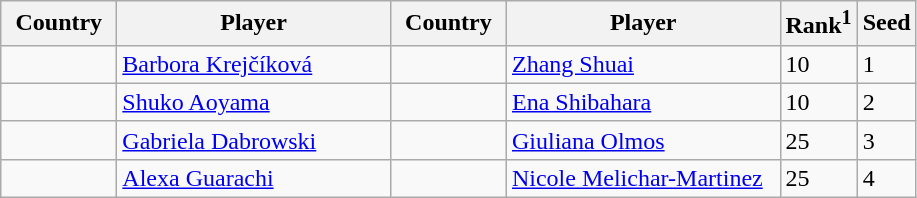<table class="sortable wikitable">
<tr>
<th width="70">Country</th>
<th width="175">Player</th>
<th width="70">Country</th>
<th width="175">Player</th>
<th>Rank<sup>1</sup></th>
<th>Seed</th>
</tr>
<tr>
<td></td>
<td><a href='#'>Barbora Krejčíková</a></td>
<td></td>
<td><a href='#'>Zhang Shuai</a></td>
<td>10</td>
<td>1</td>
</tr>
<tr>
<td></td>
<td><a href='#'>Shuko Aoyama</a></td>
<td></td>
<td><a href='#'>Ena Shibahara</a></td>
<td>10</td>
<td>2</td>
</tr>
<tr>
<td></td>
<td><a href='#'>Gabriela Dabrowski</a></td>
<td></td>
<td><a href='#'>Giuliana Olmos</a></td>
<td>25</td>
<td>3</td>
</tr>
<tr>
<td></td>
<td><a href='#'>Alexa Guarachi</a></td>
<td></td>
<td><a href='#'>Nicole Melichar-Martinez</a></td>
<td>25</td>
<td>4</td>
</tr>
</table>
